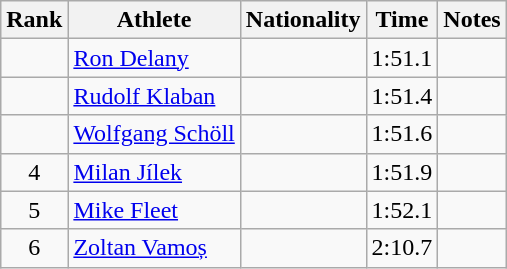<table class="wikitable sortable" style="text-align:center">
<tr>
<th>Rank</th>
<th>Athlete</th>
<th>Nationality</th>
<th>Time</th>
<th>Notes</th>
</tr>
<tr>
<td></td>
<td align=left><a href='#'>Ron Delany</a></td>
<td align=left></td>
<td>1:51.1</td>
<td></td>
</tr>
<tr>
<td></td>
<td align=left><a href='#'>Rudolf Klaban</a></td>
<td align=left></td>
<td>1:51.4</td>
<td></td>
</tr>
<tr>
<td></td>
<td align=left><a href='#'>Wolfgang Schöll</a></td>
<td align=left></td>
<td>1:51.6</td>
<td></td>
</tr>
<tr>
<td>4</td>
<td align=left><a href='#'>Milan Jílek</a></td>
<td align=left></td>
<td>1:51.9</td>
<td></td>
</tr>
<tr>
<td>5</td>
<td align=left><a href='#'>Mike Fleet</a></td>
<td align=left></td>
<td>1:52.1</td>
<td></td>
</tr>
<tr>
<td>6</td>
<td align=left><a href='#'>Zoltan Vamoș</a></td>
<td align=left></td>
<td>2:10.7</td>
<td></td>
</tr>
</table>
